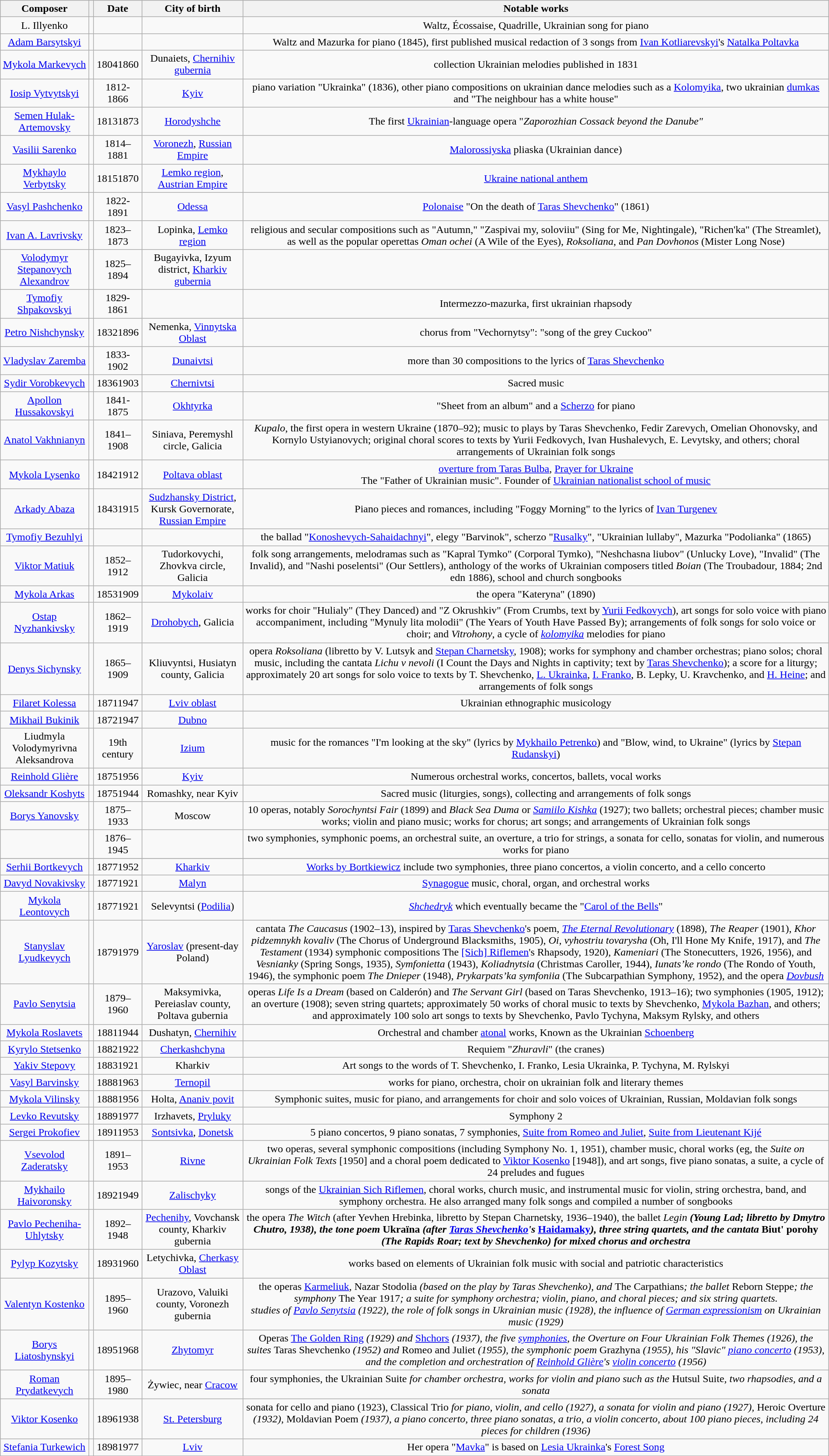<table class="wikitable sortable" style="width:100%; text-align: center">
<tr>
<th>Composer</th>
<th></th>
<th>Date</th>
<th>City of birth</th>
<th>Notable works</th>
</tr>
<tr>
<td>L. Illyenko</td>
<td></td>
<td></td>
<td></td>
<td>Waltz, Écossaise, Quadrille, Ukrainian song for piano</td>
</tr>
<tr>
<td><a href='#'>Adam Barsytskyi</a></td>
<td></td>
<td></td>
<td></td>
<td>Waltz and Mazurka for piano (1845), first published musical redaction of 3 songs from <a href='#'>Ivan Kotliarevskyi</a>'s <a href='#'>Natalka Poltavka</a></td>
</tr>
<tr>
<td><a href='#'>Mykola Markevych</a></td>
<td></td>
<td>18041860</td>
<td>Dunaiets, <a href='#'>Chernihiv gubernia</a></td>
<td>collection Ukrainian melodies published in 1831</td>
</tr>
<tr>
<td><a href='#'>Iosip Vytvytskyi</a></td>
<td></td>
<td>1812-1866</td>
<td><a href='#'>Kyiv</a></td>
<td>piano variation "Ukrainka" (1836), other piano compositions on ukrainian dance melodies such as a <a href='#'>Kolomyika</a>, two ukrainian <a href='#'>dumkas</a> and "The neighbour has a white house"</td>
</tr>
<tr>
<td><a href='#'>Semen Hulak-Artemovsky</a></td>
<td></td>
<td>18131873</td>
<td><a href='#'>Horodyshche</a></td>
<td>The first <a href='#'>Ukrainian</a>-language opera "<em>Zaporozhian Cossack beyond the Danube"</em></td>
</tr>
<tr>
<td><a href='#'>Vasilii Sarenko</a></td>
<td></td>
<td>1814–1881</td>
<td><a href='#'>Voronezh</a>, <a href='#'>Russian Empire</a></td>
<td><a href='#'>Malorossiyska</a> pliaska (Ukrainian dance)</td>
</tr>
<tr>
<td><a href='#'>Mykhaylo Verbytsky</a></td>
<td></td>
<td>18151870</td>
<td><a href='#'>Lemko region</a>, <a href='#'>Austrian Empire</a></td>
<td><a href='#'>Ukraine national anthem</a></td>
</tr>
<tr>
<td><a href='#'>Vasyl Pashchenko</a></td>
<td></td>
<td>1822-1891</td>
<td><a href='#'>Odessa</a></td>
<td><a href='#'>Polonaise</a> "On the death of <a href='#'>Taras Shevchenko</a>" (1861)</td>
</tr>
<tr>
<td><a href='#'>Ivan A. Lavrivsky</a></td>
<td></td>
<td>1823–1873</td>
<td>Lopinka, <a href='#'>Lemko region</a></td>
<td>religious and secular compositions such as "Autumn," "Zaspivai my, soloviiu" (Sing for Me, Nightingale), "Richen'ka" (The Streamlet), as well as the popular operettas <em>Oman ochei</em> (A Wile of the Eyes), <em>Roksoliana</em>, and <em>Pan Dovhonos</em> (Mister Long Nose)</td>
</tr>
<tr>
<td><a href='#'>Volodymyr Stepanovych Alexandrov</a></td>
<td></td>
<td>1825–1894</td>
<td>Bugayivka, Izyum district, <a href='#'>Kharkiv gubernia</a></td>
<td></td>
</tr>
<tr>
<td><a href='#'>Tymofiy Shpakovskyi</a></td>
<td></td>
<td>1829-1861</td>
<td></td>
<td>Intermezzo-mazurka, first ukrainian rhapsody</td>
</tr>
<tr>
<td><a href='#'>Petro Nishchynsky</a></td>
<td></td>
<td>18321896</td>
<td>Nemenka, <a href='#'>Vinnytska Oblast</a></td>
<td>chorus from "Vechornytsy": "song of the grey Cuckoo"</td>
</tr>
<tr>
<td><a href='#'>Vladyslav Zaremba</a></td>
<td></td>
<td>1833-1902</td>
<td><a href='#'>Dunaivtsi</a></td>
<td>more than 30 compositions to the lyrics of <a href='#'>Taras Shevchenko</a></td>
</tr>
<tr>
<td><a href='#'>Sydir Vorobkevych</a></td>
<td></td>
<td>18361903</td>
<td><a href='#'>Chernivtsi</a></td>
<td>Sacred music</td>
</tr>
<tr>
<td><a href='#'>Apollon Hussakovskyi</a></td>
<td></td>
<td>1841-1875</td>
<td><a href='#'>Okhtyrka</a></td>
<td>"Sheet from an album" and a <a href='#'>Scherzo</a> for piano</td>
</tr>
<tr>
<td><a href='#'>Anatol Vakhnianyn</a></td>
<td></td>
<td>1841–1908</td>
<td>Siniava, Peremyshl circle, Galicia</td>
<td><em>Kupalo</em>, the first opera in western Ukraine (1870–92); music to plays by Taras Shevchenko, Fedir Zarevych, Omelian Ohonovsky, and Kornylo Ustyianovych; original choral scores to texts by Yurii Fedkovych, Ivan Hushalevych, E. Levytsky, and others; choral arrangements of Ukrainian folk songs</td>
</tr>
<tr>
<td><a href='#'>Mykola Lysenko</a></td>
<td></td>
<td>18421912</td>
<td><a href='#'>Poltava oblast</a></td>
<td><a href='#'>overture from Taras Bulba</a>, <a href='#'>Prayer for Ukraine</a><br>The "Father of Ukrainian music". Founder of <a href='#'>Ukrainian nationalist school of music</a></td>
</tr>
<tr>
<td><a href='#'>Arkady Abaza</a></td>
<td></td>
<td>18431915</td>
<td><a href='#'>Sudzhansky District</a>, Kursk Governorate, <a href='#'>Russian Empire</a></td>
<td>Piano pieces and romances, including "Foggy Morning" to the lyrics of <a href='#'>Ivan Turgenev</a></td>
</tr>
<tr>
<td><a href='#'>Tymofiy Bezuhlyi</a></td>
<td></td>
<td></td>
<td></td>
<td>the ballad "<a href='#'>Konoshevych-Sahaidachnyi</a>", elegy "Barvinok", scherzo "<a href='#'>Rusalky</a>", "Ukrainian lullaby", Mazurka "Podolianka" (1865)</td>
</tr>
<tr>
<td><a href='#'>Viktor Matiuk</a></td>
<td></td>
<td>1852–1912</td>
<td>Tudorkovychi, Zhovkva circle, Galicia</td>
<td>folk song arrangements, melodramas such as "Kapral Tymko" (Corporal Tymko), "Neshchasna liubov" (Unlucky Love), "Invalid" (The Invalid), and "Nashi poselentsi" (Our Settlers), anthology of the works of Ukrainian composers titled <em>Boian</em> (The Troubadour, 1884; 2nd edn 1886), school and church songbooks</td>
</tr>
<tr>
<td><a href='#'>Mykola Arkas</a></td>
<td></td>
<td>18531909</td>
<td><a href='#'>Mykolaiv</a></td>
<td>the opera "Kateryna" (1890)</td>
</tr>
<tr>
<td><a href='#'>Ostap Nyzhankivsky</a></td>
<td></td>
<td>1862–1919</td>
<td><a href='#'>Drohobych</a>, Galicia</td>
<td>works for choir "Hulialy" (They Danced) and "Z Okrushkiv" (From Crumbs, text by <a href='#'>Yurii Fedkovych</a>), art songs for solo voice with piano accompaniment, including "Mynuly lita molodii" (The Years of Youth Have Passed By); arrangements of folk songs for solo voice or choir; and <em>Vitrohony</em>, a cycle of <em><a href='#'>kolomyika</a></em> melodies for piano</td>
</tr>
<tr>
<td><a href='#'>Denys Sichynsky</a></td>
<td></td>
<td>1865–1909</td>
<td>Kliuvyntsi, Husiatyn county, Galicia</td>
<td>opera <em>Roksoliana</em> (libretto by V. Lutsyk and <a href='#'>Stepan Charnetsky</a>, 1908); works for symphony and chamber orchestras; piano solos; choral music, including the cantata <em>Lichu v nevoli</em> (I Count the Days and Nights in captivity; text by <a href='#'>Taras Shevchenko</a>); a score for a liturgy; approximately 20 art songs for solo voice to texts by T. Shevchenko, <a href='#'>L. Ukrainka</a>, <a href='#'>I. Franko</a>, B. Lepky, U. Kravchenko, and <a href='#'>H. Heine</a>; and arrangements of folk songs</td>
</tr>
<tr>
<td><a href='#'>Filaret Kolessa</a></td>
<td></td>
<td>18711947</td>
<td><a href='#'>Lviv oblast</a></td>
<td>Ukrainian ethnographic musicology</td>
</tr>
<tr>
<td><a href='#'>Mikhail Bukinik</a></td>
<td></td>
<td>18721947</td>
<td><a href='#'>Dubno</a></td>
<td></td>
</tr>
<tr>
<td>Liudmyla Volodymyrivna Aleksandrova</td>
<td></td>
<td>19th century</td>
<td><a href='#'>Izium</a></td>
<td>music for the romances "I'm looking at the sky" (lyrics by <a href='#'>Mykhailo Petrenko</a>) and "Blow, wind, to Ukraine" (lyrics by <a href='#'>Stepan Rudanskyi</a>)</td>
</tr>
<tr>
<td><a href='#'>Reinhold Glière</a></td>
<td></td>
<td>18751956</td>
<td><a href='#'>Kyiv</a></td>
<td>Numerous orchestral works, concertos, ballets, vocal works</td>
</tr>
<tr>
<td><a href='#'>Oleksandr Koshyts</a></td>
<td></td>
<td>18751944</td>
<td>Romashky, near Kyiv</td>
<td>Sacred music (liturgies, songs), collecting and arrangements of folk songs</td>
</tr>
<tr>
<td><a href='#'>Borys Yanovsky</a></td>
<td></td>
<td>1875–1933</td>
<td>Moscow</td>
<td>10 operas, notably <em>Sorochyntsi Fair</em> (1899) and <em>Black Sea Duma</em> or <em><a href='#'>Samiilo Kishka</a></em> (1927); two ballets; orchestral pieces; chamber music works; violin and piano music; works for chorus; art songs; and arrangements of Ukrainian folk songs</td>
</tr>
<tr>
<td></td>
<td></td>
<td>1876–1945</td>
<td></td>
<td>two symphonies, symphonic poems, an orchestral suite, an overture, a trio for strings, a sonata for cello, sonatas for violin, and numerous works for piano</td>
</tr>
<tr>
</tr>
<tr>
<td><a href='#'>Serhii Bortkevych</a></td>
<td></td>
<td>18771952</td>
<td><a href='#'>Kharkiv</a></td>
<td><a href='#'>Works by Bortkiewicz</a> include two symphonies, three piano concertos, a violin concerto, and a cello concerto</td>
</tr>
<tr>
<td><a href='#'>Davyd Novakivsky</a></td>
<td></td>
<td>18771921</td>
<td><a href='#'>Malyn</a></td>
<td><a href='#'>Synagogue</a> music, choral, organ, and orchestral works</td>
</tr>
<tr>
<td><a href='#'>Mykola Leontovych</a></td>
<td></td>
<td>18771921</td>
<td>Selevyntsi (<a href='#'>Podilia</a>)</td>
<td><em><a href='#'>Shchedryk</a></em> which eventually became the "<a href='#'>Carol of the Bells</a>"</td>
</tr>
<tr>
<td><a href='#'>Stanyslav Lyudkevych</a></td>
<td></td>
<td>18791979</td>
<td><a href='#'>Yaroslav</a> (present-day Poland)</td>
<td>cantata <em>The Caucasus</em> (1902–13), inspired by <a href='#'>Taras Shevchenko</a>'s poem, <em><a href='#'>The Eternal Revolutionary</a></em> (1898), <em>The Reaper</em> (1901), <em>Khor pidzemnykh kovaliv</em> (The Chorus of Underground Blacksmiths, 1905), <em>Oi, vyhostriu tovarysha</em> (Oh, I'll Hone My Knife, 1917), and <em>The Testament</em> (1934) symphonic compositions  The <a href='#'>[Sich] Riflemen</a>'s Rhapsody, 1920), <em>Kameniari</em> (The Stonecutters, 1926, 1956), and <em>Vesnianky</em> (Spring Songs, 1935), <em>Symfonietta</em> (1943), <em>Koliadnytsia</em> (Christmas Caroller, 1944), <em>Iunats’ke rondo</em> (The Rondo of Youth, 1946), the symphonic poem <em>The Dnieper</em> (1948), <em>Prykarpats’ka symfoniia</em> (The Subcarpathian Symphony, 1952), and the opera <em><a href='#'>Dovbush</a></em></td>
</tr>
<tr>
<td><a href='#'>Pavlo Senytsia</a></td>
<td></td>
<td>1879–1960</td>
<td>Maksymivka, Pereiaslav county, Poltava gubernia</td>
<td>operas <em>Life Is a Dream</em> (based on Calderón) and <em>The Servant Girl</em> (based on Taras Shevchenko, 1913–16); two symphonies (1905, 1912); an overture (1908); seven string quartets; approximately 50 works of choral music to texts by Shevchenko, <a href='#'>Mykola Bazhan</a>, and others; and approximately 100 solo art songs to texts by Shevchenko, Pavlo Tychyna, Maksym Rylsky, and others</td>
</tr>
<tr>
<td><a href='#'>Mykola Roslavets</a></td>
<td></td>
<td>18811944</td>
<td>Dushatyn, <a href='#'>Chernihiv</a></td>
<td>Orchestral and chamber <a href='#'>atonal</a> works, Known as the Ukrainian <a href='#'>Schoenberg</a></td>
</tr>
<tr>
<td><a href='#'>Kyrylo Stetsenko</a></td>
<td></td>
<td>18821922</td>
<td><a href='#'>Cherkashchyna</a></td>
<td>Requiem "<em>Zhuravli</em>" (the cranes)</td>
</tr>
<tr>
<td><a href='#'>Yakiv Stepovy</a></td>
<td></td>
<td>18831921</td>
<td>Kharkiv</td>
<td>Art songs to the words of T. Shevchenko, I. Franko, Lesia Ukrainka, P. Tychyna, M. Rylskyi</td>
</tr>
<tr>
<td><a href='#'>Vasyl Barvinsky</a></td>
<td></td>
<td>18881963</td>
<td><a href='#'>Ternopil</a></td>
<td>works for piano, orchestra, choir on ukrainian folk and literary themes</td>
</tr>
<tr>
<td><a href='#'>Mykola Vilinsky</a></td>
<td></td>
<td>18881956</td>
<td>Holta, <a href='#'>Ananiv povit</a></td>
<td>Symphonic suites, music for piano, and arrangements for choir and solo voices of Ukrainian, Russian, Moldavian folk songs</td>
</tr>
<tr>
<td><a href='#'>Levko Revutsky</a></td>
<td></td>
<td>18891977</td>
<td>Irzhavets, <a href='#'>Pryluky</a></td>
<td>Symphony 2 </td>
</tr>
<tr>
<td><a href='#'>Sergei Prokofiev</a></td>
<td></td>
<td>18911953</td>
<td><a href='#'>Sontsivka</a>, <a href='#'>Donetsk</a></td>
<td>5 piano concertos, 9 piano sonatas, 7 symphonies, <a href='#'>Suite from Romeo and Juliet</a>, <a href='#'>Suite from Lieutenant Kijé</a></td>
</tr>
<tr>
<td><a href='#'>Vsevolod Zaderatsky</a></td>
<td></td>
<td>1891–1953</td>
<td><a href='#'>Rivne</a></td>
<td>two operas, several symphonic compositions (including Symphony No. 1, 1951), chamber music, choral works (eg, the <em>Suite on Ukrainian Folk Texts</em> [1950] and a choral poem dedicated to <a href='#'>Viktor Kosenko</a> [1948]), and art songs, five piano sonatas, a suite, a cycle of 24 preludes and fugues</td>
</tr>
<tr>
<td><a href='#'>Mykhailo Haivoronsky</a></td>
<td></td>
<td>18921949</td>
<td><a href='#'>Zalischyky</a></td>
<td>songs of the <a href='#'>Ukrainian Sich Riflemen</a>, choral works, church music, and instrumental music for violin, string orchestra, band, and symphony orchestra. He also arranged many folk songs and compiled a number of songbooks</td>
</tr>
<tr>
<td><a href='#'>Pavlo Pecheniha-Uhlytsky</a></td>
<td></td>
<td>1892–1948</td>
<td><a href='#'>Pechenihy</a>, Vovchansk county, Kharkiv gubernia</td>
<td>the opera <em>The Witch</em> (after Yevhen Hrebinka, libretto by Stepan Charnetsky, 1936–1940), the ballet <em>Legin<strong> (Young Lad; libretto by Dmytro Chutro, 1938), the tone poem </em>Ukraïna<em> (after <a href='#'>Taras Shevchenko</a>'s </em><a href='#'>Haidamaky</a><em>), three string quartets, and the cantata </em>Biut' porohy<em> (The Rapids Roar; text by Shevchenko) for mixed chorus and orchestra</td>
</tr>
<tr>
<td><a href='#'>Pylyp Kozytsky</a></td>
<td></td>
<td>18931960</td>
<td>Letychivka, <a href='#'>Cherkasy Oblast</a></td>
<td>works based on elements of Ukrainian folk music with social and patriotic characteristics</td>
</tr>
<tr>
<td><a href='#'>Valentyn Kostenko</a></td>
<td></td>
<td>1895–1960</td>
<td>Urazovo, Valuiki county, Voronezh gubernia</td>
<td>the operas </em><a href='#'>Karmeliuk</a><em>, </em>Nazar Stodolia<em> (based on the play by Taras Shevchenko), and </em>The Carpathians<em>; the ballet </em>Reborn Steppe<em>; the symphony </em>The Year 1917<em>; a suite for symphony orchestra; violin, piano, and choral pieces; and six string quartets.<br>studies of <a href='#'>Pavlo Senytsia</a> (1922), the role of folk songs in Ukrainian music (1928), the influence of <a href='#'>German expressionism</a> on Ukrainian music (1929)</td>
</tr>
<tr>
<td><a href='#'>Borys Liatoshynskyi</a></td>
<td></td>
<td>18951968</td>
<td><a href='#'>Zhytomyr</a></td>
<td>Operas </em><a href='#'>The Golden Ring</a><em> (1929) and </em><a href='#'>Shchors</a><em> (1937), the five <a href='#'>symphonies</a>, the Overture on Four Ukrainian Folk Themes (1926), the suites </em>Taras Shevchenko<em> (1952) and </em>Romeo and Juliet<em> (1955), the symphonic poem </em>Grazhyna<em> (1955), his "Slavic" <a href='#'>piano concerto</a> (1953), and the completion and orchestration of <a href='#'>Reinhold Glière</a>'s <a href='#'>violin concerto</a> (1956)</td>
</tr>
<tr>
<td><a href='#'>Roman Prydatkevych</a></td>
<td></td>
<td>1895–1980</td>
<td>Żywiec, near <a href='#'>Cracow</a></td>
<td>four symphonies, the </em>Ukrainian Suite<em> for chamber orchestra, works for violin and piano such as the </em>Hutsul Suite<em>, two rhapsodies, and a sonata</td>
</tr>
<tr>
<td><a href='#'>Viktor Kosenko</a></td>
<td></td>
<td>18961938</td>
<td><a href='#'>St. Petersburg</a></td>
<td>sonata for cello and piano (1923), </em>Classical Trio<em> for piano, violin, and cello (1927), a sonata for violin and piano (1927), </em>Heroic Overture<em> (1932), </em>Moldavian Poem<em> (1937), a piano concerto, three piano sonatas, a trio, a violin concerto, about 100 piano pieces, including 24 pieces for children (1936)</td>
</tr>
<tr>
<td><a href='#'>Stefania Turkewich</a></td>
<td></td>
<td>18981977</td>
<td><a href='#'>Lviv</a></td>
<td>Her opera "<a href='#'>Mavka</a>" is based on <a href='#'>Lesia Ukrainka</a>'s <a href='#'>Forest Song</a></td>
</tr>
<tr>
</tr>
</table>
